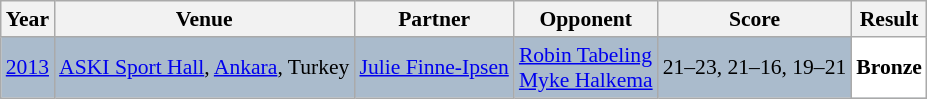<table class="sortable wikitable" style="font-size: 90%;">
<tr>
<th>Year</th>
<th>Venue</th>
<th>Partner</th>
<th>Opponent</th>
<th>Score</th>
<th>Result</th>
</tr>
<tr style="background:#AABBCC">
<td align="center"><a href='#'>2013</a></td>
<td align="left"><a href='#'>ASKI Sport Hall</a>, <a href='#'>Ankara</a>, Turkey</td>
<td align="left"> <a href='#'>Julie Finne-Ipsen</a></td>
<td align="left"> <a href='#'>Robin Tabeling</a><br> <a href='#'>Myke Halkema</a></td>
<td align="left">21–23, 21–16, 19–21</td>
<td style="text-align:left; background:white"> <strong>Bronze</strong></td>
</tr>
</table>
